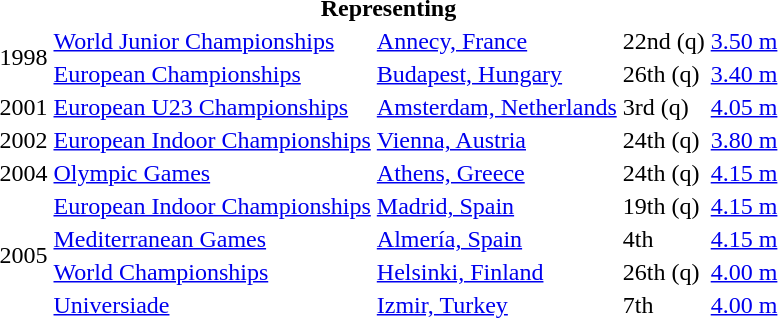<table>
<tr>
<th colspan="5">Representing </th>
</tr>
<tr>
<td rowspan=2>1998</td>
<td><a href='#'>World Junior Championships</a></td>
<td><a href='#'>Annecy, France</a></td>
<td>22nd (q)</td>
<td><a href='#'>3.50 m</a></td>
</tr>
<tr>
<td><a href='#'>European Championships</a></td>
<td><a href='#'>Budapest, Hungary</a></td>
<td>26th (q)</td>
<td><a href='#'>3.40 m</a></td>
</tr>
<tr>
<td>2001</td>
<td><a href='#'>European U23 Championships</a></td>
<td><a href='#'>Amsterdam, Netherlands</a></td>
<td>3rd (q)</td>
<td><a href='#'>4.05 m</a></td>
</tr>
<tr>
<td>2002</td>
<td><a href='#'>European Indoor Championships</a></td>
<td><a href='#'>Vienna, Austria</a></td>
<td>24th (q)</td>
<td><a href='#'>3.80 m</a></td>
</tr>
<tr>
<td>2004</td>
<td><a href='#'>Olympic Games</a></td>
<td><a href='#'>Athens, Greece</a></td>
<td>24th (q)</td>
<td><a href='#'>4.15 m</a></td>
</tr>
<tr>
<td rowspan=4>2005</td>
<td><a href='#'>European Indoor Championships</a></td>
<td><a href='#'>Madrid, Spain</a></td>
<td>19th (q)</td>
<td><a href='#'>4.15 m</a></td>
</tr>
<tr>
<td><a href='#'>Mediterranean Games</a></td>
<td><a href='#'>Almería, Spain</a></td>
<td>4th</td>
<td><a href='#'>4.15 m</a></td>
</tr>
<tr>
<td><a href='#'>World Championships</a></td>
<td><a href='#'>Helsinki, Finland</a></td>
<td>26th (q)</td>
<td><a href='#'>4.00 m</a></td>
</tr>
<tr>
<td><a href='#'>Universiade</a></td>
<td><a href='#'>Izmir, Turkey</a></td>
<td>7th</td>
<td><a href='#'>4.00 m</a></td>
</tr>
</table>
